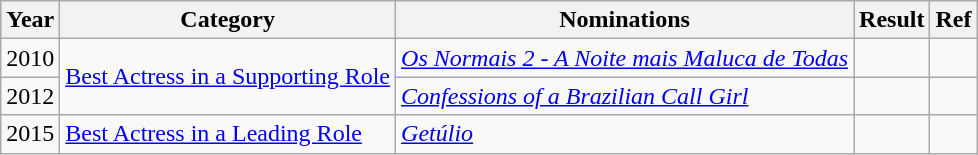<table class="wikitable">
<tr>
<th>Year</th>
<th>Category</th>
<th>Nominations</th>
<th>Result</th>
<th>Ref</th>
</tr>
<tr>
<td>2010</td>
<td rowspan=2><a href='#'>Best Actress in a Supporting Role</a></td>
<td><em><a href='#'>Os Normais 2 - A Noite mais Maluca de Todas</a></em></td>
<td></td>
<td></td>
</tr>
<tr>
<td>2012</td>
<td><em><a href='#'>Confessions of a Brazilian Call Girl</a></em></td>
<td></td>
<td></td>
</tr>
<tr>
<td>2015</td>
<td><a href='#'>Best Actress in a Leading Role</a></td>
<td><em><a href='#'>Getúlio</a></em></td>
<td></td>
<td></td>
</tr>
</table>
